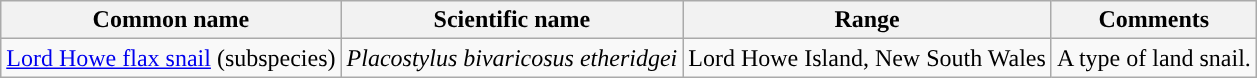<table class="wikitable">
<tr>
<th>Common name</th>
<th>Scientific name</th>
<th>Range</th>
<th class="unsortable">Comments</th>
</tr>
<tr>
<td><a href='#'>Lord Howe flax snail</a> (subspecies)</td>
<td><em>Placostylus bivaricosus etheridgei</em></td>
<td>Lord Howe Island, New South Wales</td>
<td>A type of land snail.</td>
</tr>
</table>
